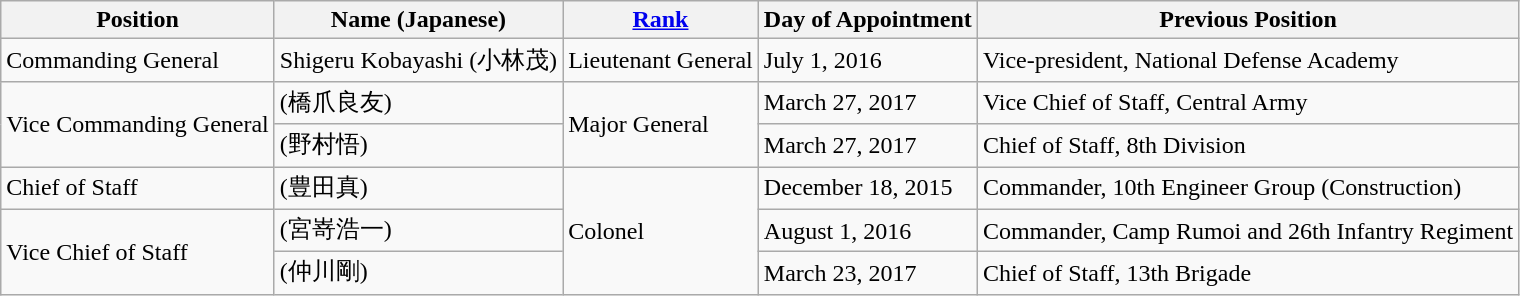<table class=wikitable>
<tr>
<th>Position</th>
<th>Name (Japanese)</th>
<th><a href='#'>Rank</a></th>
<th>Day of Appointment</th>
<th>Previous Position</th>
</tr>
<tr>
<td>Commanding General</td>
<td>Shigeru Kobayashi (小林茂)</td>
<td>Lieutenant General</td>
<td>July 1, 2016</td>
<td>Vice-president, National Defense Academy</td>
</tr>
<tr>
<td rowspan="2">Vice Commanding General</td>
<td>(橋爪良友)</td>
<td rowspan="2">Major General</td>
<td>March 27, 2017</td>
<td>Vice Chief of Staff, Central Army</td>
</tr>
<tr>
<td>(野村悟)</td>
<td>March 27, 2017</td>
<td>Chief of Staff, 8th Division</td>
</tr>
<tr>
<td>Chief of Staff</td>
<td>(豊田真)</td>
<td rowspan="3">Colonel</td>
<td>December 18, 2015</td>
<td>Commander, 10th Engineer Group (Construction)</td>
</tr>
<tr>
<td rowspan="2">Vice Chief of Staff</td>
<td>(宮嵜浩一)</td>
<td>August 1, 2016</td>
<td>Commander, Camp Rumoi and 26th Infantry Regiment</td>
</tr>
<tr>
<td>(仲川剛)</td>
<td>March 23, 2017</td>
<td>Chief of Staff, 13th Brigade</td>
</tr>
</table>
